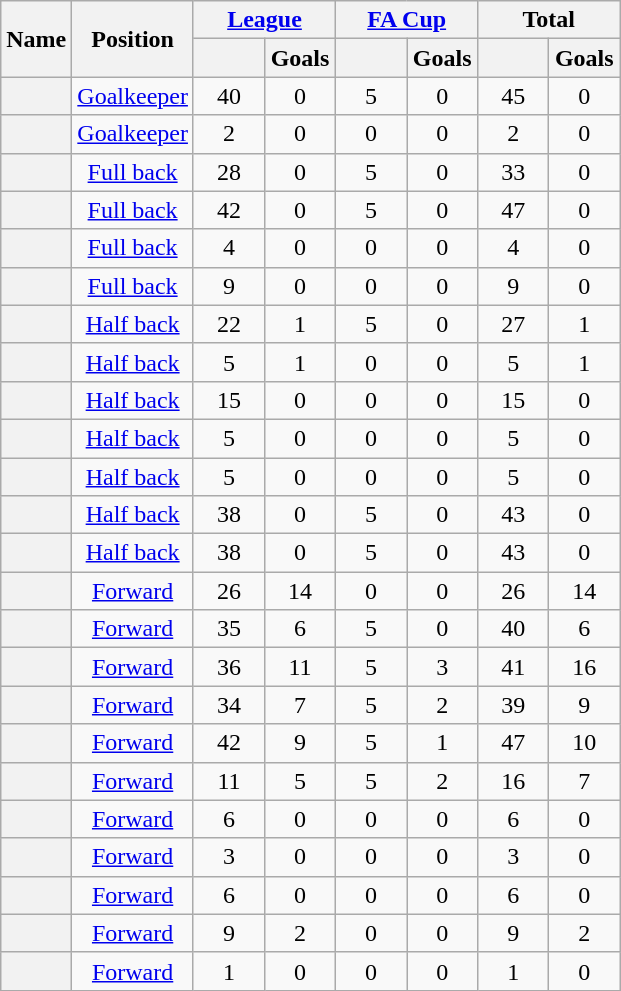<table class="wikitable sortable plainrowheaders" style=text-align:center>
<tr class="unsortable">
<th scope=col rowspan=2>Name</th>
<th scope=col rowspan=2>Position</th>
<th scope=col colspan=2><a href='#'>League</a></th>
<th scope=col colspan=2><a href='#'>FA Cup</a></th>
<th scope=col colspan=2>Total</th>
</tr>
<tr>
<th width=40 scope=col></th>
<th width=40 scope=col>Goals</th>
<th width=40 scope=col></th>
<th width=40 scope=col>Goals</th>
<th width=40 scope=col></th>
<th width=40 scope=col>Goals</th>
</tr>
<tr>
<th scope="row"></th>
<td data-sort-value="1"><a href='#'>Goalkeeper</a></td>
<td>40</td>
<td>0</td>
<td>5</td>
<td>0</td>
<td>45</td>
<td>0</td>
</tr>
<tr>
<th scope="row"></th>
<td data-sort-value="1"><a href='#'>Goalkeeper</a></td>
<td>2</td>
<td>0</td>
<td>0</td>
<td>0</td>
<td>2</td>
<td>0</td>
</tr>
<tr>
<th scope="row"></th>
<td data-sort-value="2"><a href='#'>Full back</a></td>
<td>28</td>
<td>0</td>
<td>5</td>
<td>0</td>
<td>33</td>
<td>0</td>
</tr>
<tr>
<th scope="row"></th>
<td data-sort-value="2"><a href='#'>Full back</a></td>
<td>42</td>
<td>0</td>
<td>5</td>
<td>0</td>
<td>47</td>
<td>0</td>
</tr>
<tr>
<th scope="row"></th>
<td data-sort-value="2"><a href='#'>Full back</a></td>
<td>4</td>
<td>0</td>
<td>0</td>
<td>0</td>
<td>4</td>
<td>0</td>
</tr>
<tr>
<th scope="row"></th>
<td data-sort-value="2"><a href='#'>Full back</a></td>
<td>9</td>
<td>0</td>
<td>0</td>
<td>0</td>
<td>9</td>
<td>0</td>
</tr>
<tr>
<th scope="row"></th>
<td data-sort-value="3"><a href='#'>Half back</a></td>
<td>22</td>
<td>1</td>
<td>5</td>
<td>0</td>
<td>27</td>
<td>1</td>
</tr>
<tr>
<th scope="row"></th>
<td data-sort-value="3"><a href='#'>Half back</a></td>
<td>5</td>
<td>1</td>
<td>0</td>
<td>0</td>
<td>5</td>
<td>1</td>
</tr>
<tr>
<th scope="row"></th>
<td data-sort-value="3"><a href='#'>Half back</a></td>
<td>15</td>
<td>0</td>
<td>0</td>
<td>0</td>
<td>15</td>
<td>0</td>
</tr>
<tr>
<th scope="row"></th>
<td data-sort-value="3"><a href='#'>Half back</a></td>
<td>5</td>
<td>0</td>
<td>0</td>
<td>0</td>
<td>5</td>
<td>0</td>
</tr>
<tr>
<th scope="row"></th>
<td data-sort-value="3"><a href='#'>Half back</a></td>
<td>5</td>
<td>0</td>
<td>0</td>
<td>0</td>
<td>5</td>
<td>0</td>
</tr>
<tr>
<th scope="row"></th>
<td data-sort-value="3"><a href='#'>Half back</a></td>
<td>38</td>
<td>0</td>
<td>5</td>
<td>0</td>
<td>43</td>
<td>0</td>
</tr>
<tr>
<th scope="row"></th>
<td data-sort-value="3"><a href='#'>Half back</a></td>
<td>38</td>
<td>0</td>
<td>5</td>
<td>0</td>
<td>43</td>
<td>0</td>
</tr>
<tr>
<th scope="row"></th>
<td data-sort-value="4"><a href='#'>Forward</a></td>
<td>26</td>
<td>14</td>
<td>0</td>
<td>0</td>
<td>26</td>
<td>14</td>
</tr>
<tr>
<th scope="row"></th>
<td data-sort-value="4"><a href='#'>Forward</a></td>
<td>35</td>
<td>6</td>
<td>5</td>
<td>0</td>
<td>40</td>
<td>6</td>
</tr>
<tr>
<th scope="row"></th>
<td data-sort-value="4"><a href='#'>Forward</a></td>
<td>36</td>
<td>11</td>
<td>5</td>
<td>3</td>
<td>41</td>
<td>16</td>
</tr>
<tr>
<th scope="row"></th>
<td data-sort-value="4"><a href='#'>Forward</a></td>
<td>34</td>
<td>7</td>
<td>5</td>
<td>2</td>
<td>39</td>
<td>9</td>
</tr>
<tr>
<th scope="row"></th>
<td data-sort-value="4"><a href='#'>Forward</a></td>
<td>42</td>
<td>9</td>
<td>5</td>
<td>1</td>
<td>47</td>
<td>10</td>
</tr>
<tr>
<th scope="row"></th>
<td data-sort-value="4"><a href='#'>Forward</a></td>
<td>11</td>
<td>5</td>
<td>5</td>
<td>2</td>
<td>16</td>
<td>7</td>
</tr>
<tr>
<th scope="row"></th>
<td data-sort-value="4"><a href='#'>Forward</a></td>
<td>6</td>
<td>0</td>
<td>0</td>
<td>0</td>
<td>6</td>
<td>0</td>
</tr>
<tr>
<th scope="row"></th>
<td data-sort-value="4"><a href='#'>Forward</a></td>
<td>3</td>
<td>0</td>
<td>0</td>
<td>0</td>
<td>3</td>
<td>0</td>
</tr>
<tr>
<th scope="row"></th>
<td data-sort-value="4"><a href='#'>Forward</a></td>
<td>6</td>
<td>0</td>
<td>0</td>
<td>0</td>
<td>6</td>
<td>0</td>
</tr>
<tr>
<th scope="row"></th>
<td data-sort-value="4"><a href='#'>Forward</a></td>
<td>9</td>
<td>2</td>
<td>0</td>
<td>0</td>
<td>9</td>
<td>2</td>
</tr>
<tr>
<th scope="row"></th>
<td data-sort-value="4"><a href='#'>Forward</a></td>
<td>1</td>
<td>0</td>
<td>0</td>
<td>0</td>
<td>1</td>
<td>0</td>
</tr>
</table>
